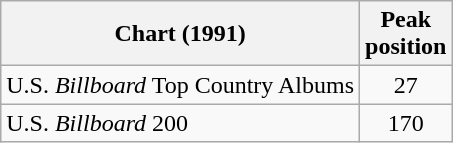<table class="wikitable">
<tr>
<th>Chart (1991)</th>
<th>Peak<br>position</th>
</tr>
<tr>
<td>U.S. <em>Billboard</em> Top Country Albums</td>
<td align="center">27</td>
</tr>
<tr>
<td>U.S. <em>Billboard</em> 200</td>
<td align="center">170</td>
</tr>
</table>
